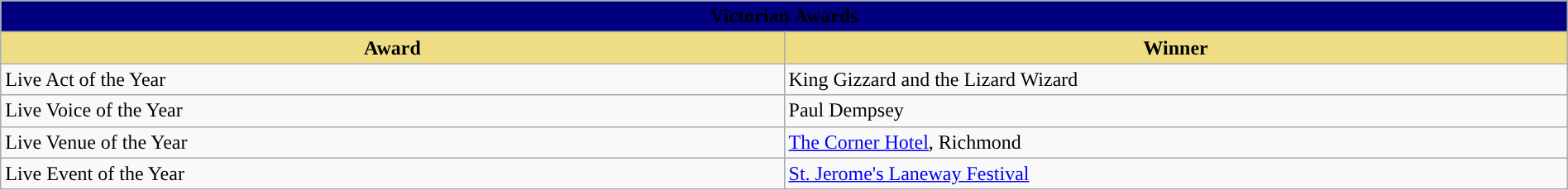<table class="wikitable" width=100%>
<tr>
<th colspan="2" ! style="width:15%;background:navy">Victorian Awards</th>
</tr>
<tr>
<th style="width:10%;background:#EEDD82;">Award</th>
<th style="width:10%;background:#EEDD82;">Winner</th>
</tr>
<tr>
<td>Live Act of the Year</td>
<td>King Gizzard and the Lizard Wizard</td>
</tr>
<tr>
<td>Live Voice of the Year</td>
<td>Paul Dempsey</td>
</tr>
<tr>
<td>Live Venue of the Year</td>
<td><a href='#'>The Corner Hotel</a>, Richmond</td>
</tr>
<tr>
<td>Live Event of the Year</td>
<td><a href='#'>St. Jerome's Laneway Festival</a></td>
</tr>
</table>
